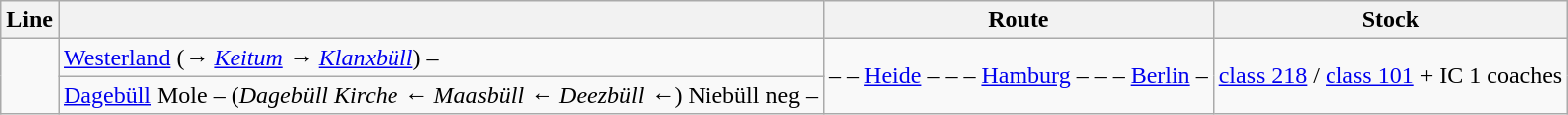<table class="wikitable">
<tr>
<th>Line</th>
<th></th>
<th>Route</th>
<th>Stock</th>
</tr>
<tr>
<td rowspan="2"></td>
<td><a href='#'>Westerland</a> (<em>→ <a href='#'>Keitum</a> → <a href='#'>Klanxbüll</a></em>) <em>–</em></td>
<td rowspan="2"> –  – <a href='#'>Heide</a> –  –  – <a href='#'>Hamburg</a> –  –  – <a href='#'>Berlin</a> – </td>
<td rowspan="2"><a href='#'>class 218</a> / <a href='#'>class 101</a> + IC 1 coaches</td>
</tr>
<tr>
<td><a href='#'>Dagebüll</a> Mole<em> </em>–  (<em>Dagebüll Kirche ← Maasbüll ← Deezbüll ←</em>) Niebüll neg –</td>
</tr>
</table>
